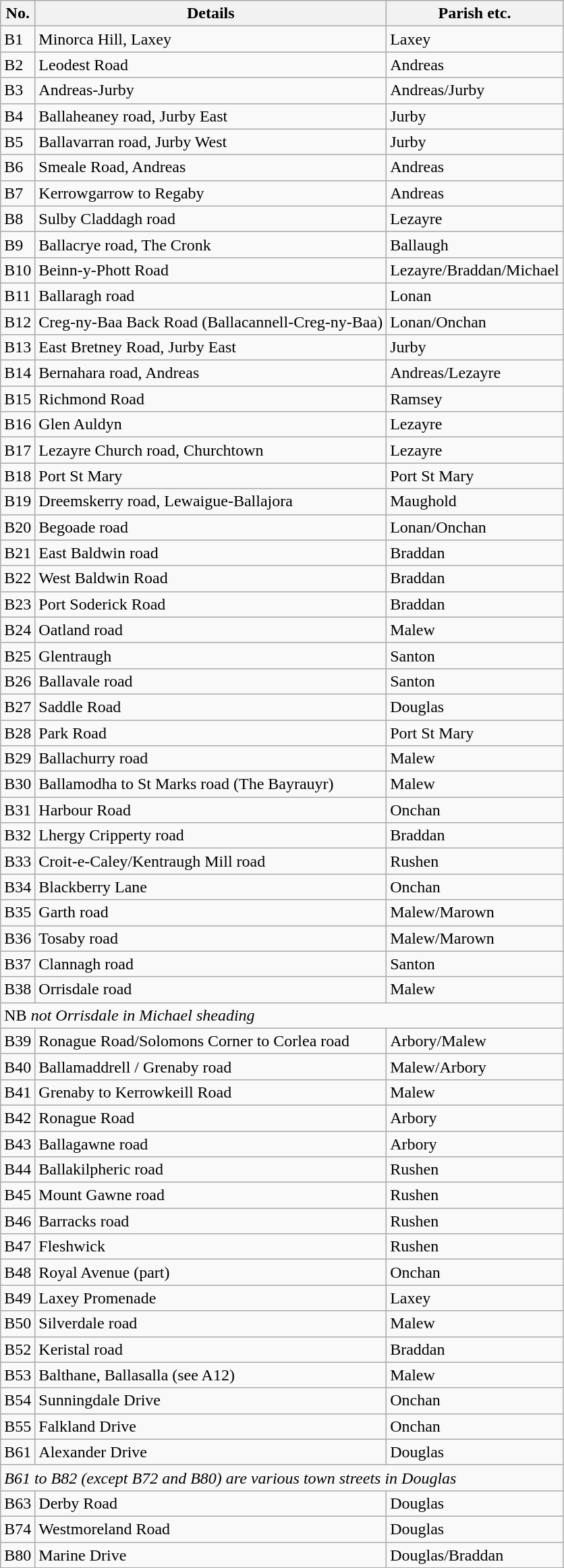<table class="wikitable">
<tr>
<th>No.</th>
<th>Details</th>
<th>Parish etc.</th>
</tr>
<tr>
<td>B1</td>
<td>Minorca Hill, Laxey</td>
<td>Laxey</td>
</tr>
<tr>
<td>B2</td>
<td>Leodest Road</td>
<td>Andreas</td>
</tr>
<tr>
<td>B3</td>
<td>Andreas-Jurby</td>
<td>Andreas/Jurby</td>
</tr>
<tr>
<td>B4</td>
<td>Ballaheaney road, Jurby East</td>
<td>Jurby</td>
</tr>
<tr>
<td>B5</td>
<td>Ballavarran road, Jurby West</td>
<td>Jurby</td>
</tr>
<tr>
<td>B6</td>
<td Smeale road>Smeale Road, Andreas</td>
<td>Andreas</td>
</tr>
<tr>
<td>B7</td>
<td>Kerrowgarrow to Regaby</td>
<td>Andreas</td>
</tr>
<tr>
<td>B8</td>
<td>Sulby Claddagh road</td>
<td>Lezayre</td>
</tr>
<tr>
<td>B9</td>
<td>Ballacrye road, The Cronk</td>
<td>Ballaugh</td>
</tr>
<tr>
<td>B10</td>
<td>Beinn-y-Phott Road</td>
<td>Lezayre/Braddan/Michael</td>
</tr>
<tr>
<td>B11</td>
<td>Ballaragh road</td>
<td>Lonan</td>
</tr>
<tr>
<td>B12</td>
<td>Creg-ny-Baa Back Road (Ballacannell-Creg-ny-Baa)</td>
<td>Lonan/Onchan</td>
</tr>
<tr>
<td>B13</td>
<td>East Bretney Road, Jurby East</td>
<td>Jurby</td>
</tr>
<tr>
<td>B14</td>
<td>Bernahara road, Andreas</td>
<td>Andreas/Lezayre</td>
</tr>
<tr>
<td>B15</td>
<td>Richmond Road</td>
<td>Ramsey</td>
</tr>
<tr>
<td>B16</td>
<td>Glen Auldyn</td>
<td>Lezayre</td>
</tr>
<tr>
<td>B17</td>
<td>Lezayre Church road, Churchtown</td>
<td>Lezayre</td>
</tr>
<tr>
<td>B18</td>
<td>Port St Mary</td>
<td>Port St Mary</td>
</tr>
<tr>
<td>B19</td>
<td>Dreemskerry road, Lewaigue-Ballajora</td>
<td>Maughold</td>
</tr>
<tr>
<td>B20</td>
<td>Begoade road</td>
<td>Lonan/Onchan</td>
</tr>
<tr>
<td>B21</td>
<td>East Baldwin road</td>
<td>Braddan</td>
</tr>
<tr>
<td>B22</td>
<td>West Baldwin Road</td>
<td>Braddan</td>
</tr>
<tr>
<td>B23</td>
<td>Port Soderick Road</td>
<td>Braddan</td>
</tr>
<tr>
<td>B24</td>
<td>Oatland road</td>
<td>Malew</td>
</tr>
<tr>
<td>B25</td>
<td>Glentraugh</td>
<td>Santon</td>
</tr>
<tr>
<td>B26</td>
<td>Ballavale road</td>
<td>Santon</td>
</tr>
<tr>
<td>B27</td>
<td>Saddle Road</td>
<td>Douglas</td>
</tr>
<tr>
<td>B28</td>
<td>Park Road</td>
<td>Port St Mary</td>
</tr>
<tr>
<td>B29</td>
<td>Ballachurry road</td>
<td>Malew</td>
</tr>
<tr>
<td>B30</td>
<td>Ballamodha to St Marks road (The Bayrauyr)</td>
<td>Malew</td>
</tr>
<tr>
<td>B31</td>
<td>Harbour Road</td>
<td>Onchan</td>
</tr>
<tr>
<td>B32</td>
<td>Lhergy Cripperty road</td>
<td>Braddan</td>
</tr>
<tr>
<td>B33</td>
<td>Croit-e-Caley/Kentraugh Mill road</td>
<td>Rushen</td>
</tr>
<tr>
<td>B34</td>
<td>Blackberry Lane</td>
<td>Onchan</td>
</tr>
<tr>
<td>B35</td>
<td>Garth road</td>
<td>Malew/Marown</td>
</tr>
<tr>
<td>B36</td>
<td>Tosaby road</td>
<td>Malew/Marown</td>
</tr>
<tr>
<td>B37</td>
<td>Clannagh road</td>
<td>Santon</td>
</tr>
<tr>
<td>B38</td>
<td>Orrisdale road</td>
<td>Malew</td>
</tr>
<tr>
<td colspan="3">NB <em>not Orrisdale in Michael sheading</em></td>
</tr>
<tr>
<td>B39</td>
<td>Ronague Road/Solomons Corner to Corlea road</td>
<td>Arbory/Malew</td>
</tr>
<tr>
<td>B40</td>
<td>Ballamaddrell / Grenaby road</td>
<td>Malew/Arbory</td>
</tr>
<tr>
<td>B41</td>
<td>Grenaby to Kerrowkeill Road</td>
<td>Malew</td>
</tr>
<tr>
<td>B42</td>
<td>Ronague Road</td>
<td>Arbory</td>
</tr>
<tr>
<td>B43</td>
<td>Ballagawne road</td>
<td>Arbory</td>
</tr>
<tr>
<td>B44</td>
<td>Ballakilpheric road</td>
<td>Rushen</td>
</tr>
<tr>
<td>B45</td>
<td>Mount Gawne road</td>
<td>Rushen</td>
</tr>
<tr>
<td>B46</td>
<td>Barracks road</td>
<td>Rushen</td>
</tr>
<tr>
<td>B47</td>
<td>Fleshwick</td>
<td>Rushen</td>
</tr>
<tr>
<td>B48</td>
<td>Royal Avenue (part)</td>
<td>Onchan</td>
</tr>
<tr>
<td>B49</td>
<td>Laxey Promenade</td>
<td>Laxey</td>
</tr>
<tr>
<td>B50</td>
<td>Silverdale road</td>
<td>Malew</td>
</tr>
<tr>
<td>B52</td>
<td>Keristal road</td>
<td>Braddan</td>
</tr>
<tr>
<td>B53</td>
<td>Balthane, Ballasalla (see A12)</td>
<td>Malew</td>
</tr>
<tr>
<td>B54</td>
<td>Sunningdale Drive</td>
<td>Onchan</td>
</tr>
<tr>
<td>B55</td>
<td>Falkland Drive</td>
<td>Onchan</td>
</tr>
<tr>
<td>B61</td>
<td>Alexander Drive</td>
<td>Douglas</td>
</tr>
<tr>
<td colspan="3"><em>B61 to B82 (except B72 and B80) are various town streets in Douglas</em></td>
</tr>
<tr>
<td>B63</td>
<td>Derby Road</td>
<td>Douglas</td>
</tr>
<tr>
<td>B74</td>
<td>Westmoreland Road</td>
<td>Douglas</td>
</tr>
<tr>
<td>B80</td>
<td>Marine Drive</td>
<td>Douglas/Braddan</td>
</tr>
</table>
